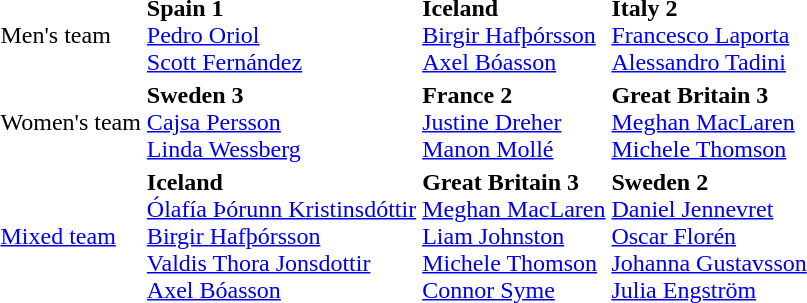<table>
<tr>
<td>Men's team</td>
<td> <strong>Spain 1</strong><br><a href='#'>Pedro Oriol</a><br><a href='#'>Scott Fernández</a></td>
<td> <strong>Iceland</strong><br><a href='#'>Birgir Hafþórsson</a><br><a href='#'>Axel Bóasson</a></td>
<td> <strong>Italy 2</strong><br> <a href='#'>Francesco Laporta</a><br><a href='#'>Alessandro Tadini</a></td>
</tr>
<tr>
<td>Women's team</td>
<td> <strong>Sweden 3</strong><br><a href='#'>Cajsa Persson</a><br><a href='#'>Linda Wessberg</a></td>
<td> <strong>France 2</strong><br><a href='#'>Justine Dreher</a><br><a href='#'>Manon Mollé</a></td>
<td> <strong>Great Britain 3</strong><br><a href='#'>Meghan MacLaren</a><br><a href='#'>Michele Thomson</a></td>
</tr>
<tr>
<td><a href='#'>Mixed team</a></td>
<td> <strong>Iceland</strong><br><a href='#'>Ólafía Þórunn Kristinsdóttir</a><br><a href='#'>Birgir Hafþórsson</a><br><a href='#'>Valdis Thora Jonsdottir</a><br><a href='#'>Axel Bóasson</a></td>
<td> <strong>Great Britain 3</strong><br><a href='#'>Meghan MacLaren</a> <br> <a href='#'>Liam Johnston</a><br><a href='#'>Michele Thomson</a><br><a href='#'>Connor Syme</a></td>
<td> <strong>Sweden 2</strong><br><a href='#'>Daniel Jennevret</a><br><a href='#'>Oscar Florén</a><br><a href='#'>Johanna Gustavsson</a><br><a href='#'>Julia Engström</a></td>
</tr>
</table>
